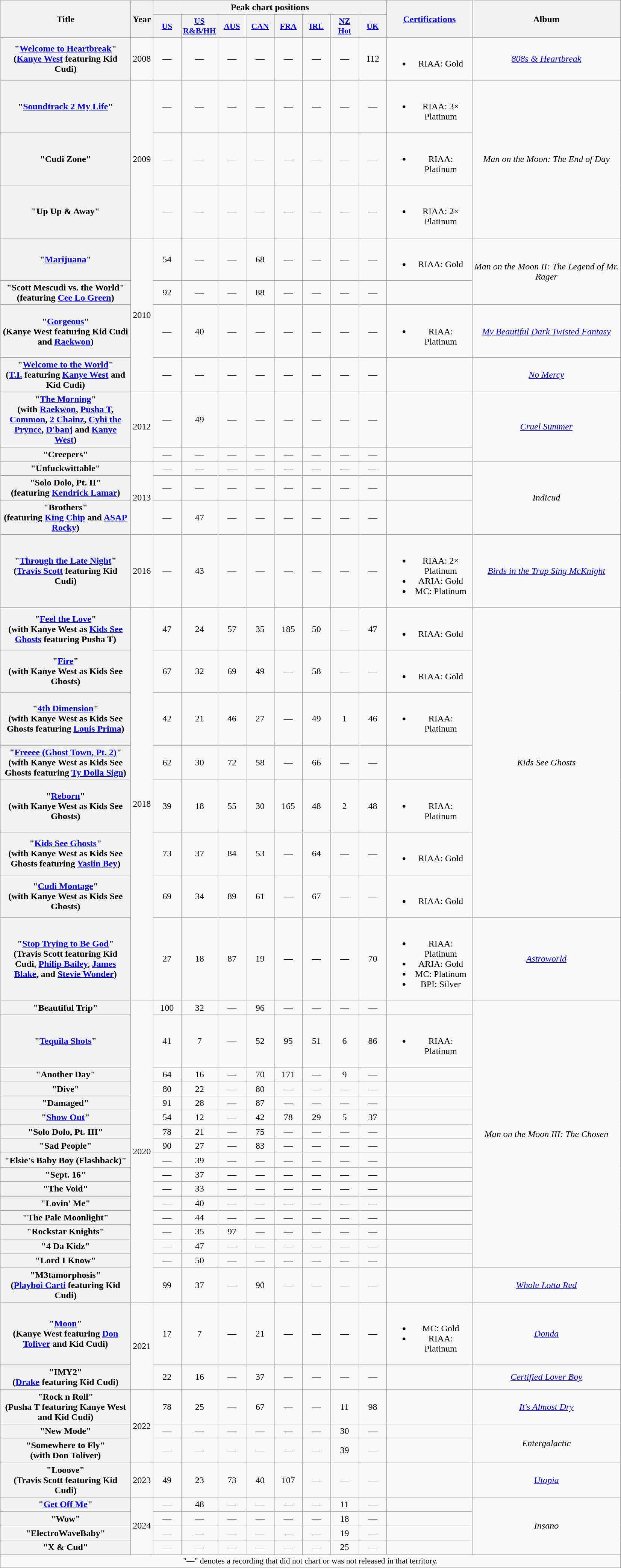<table class="wikitable plainrowheaders" style="text-align:center;" border="1">
<tr>
<th scope="col" rowspan="2" style="width:14em;">Title</th>
<th scope="col" rowspan="2" style="width:1em;">Year</th>
<th scope="col" colspan="8">Peak chart positions</th>
<th scope="col" rowspan="2" style="width:9em;"><a href='#'>Certifications</a></th>
<th scope="col" rowspan="2" style="width:16em;">Album</th>
</tr>
<tr>
<th scope="col" style="width:3em;font-size:90%;"><a href='#'>US</a><br></th>
<th scope="col" style="width:3em;font-size:90%;"><a href='#'>US<br>R&B/HH</a><br></th>
<th scope="col" style="width:3em;font-size:90%;"><a href='#'>AUS</a><br></th>
<th scope="col" style="width:3em;font-size:90%;"><a href='#'>CAN</a><br></th>
<th scope="col" style="width:3em;font-size:90%;"><a href='#'>FRA</a><br></th>
<th scope="col" style="width:3em;font-size:90%;"><a href='#'>IRL</a><br></th>
<th scope="col" style="width:3em;font-size:90%;"><a href='#'>NZ<br>Hot</a><br></th>
<th scope="col" style="width:3em;font-size:90%;"><a href='#'>UK</a><br></th>
</tr>
<tr>
<th scope="row">"<a href='#'>Welcome to Heartbreak</a>"<br><span>(<a href='#'>Kanye West</a> featuring Kid Cudi)</span></th>
<td>2008</td>
<td>—</td>
<td>—</td>
<td>—</td>
<td>—</td>
<td>—</td>
<td>—</td>
<td>—</td>
<td>112</td>
<td><br><ul><li>RIAA: Gold</li></ul></td>
<td><em><a href='#'>808s & Heartbreak</a></em></td>
</tr>
<tr>
<th scope="row">"<a href='#'>Soundtrack 2 My Life</a>"</th>
<td rowspan="3">2009</td>
<td>—</td>
<td>—</td>
<td>—</td>
<td>—</td>
<td>—</td>
<td>—</td>
<td>—</td>
<td>—</td>
<td><br><ul><li>RIAA: 3× Platinum</li></ul></td>
<td rowspan="3"><em>Man on the Moon: The End of Day</em></td>
</tr>
<tr>
<th scope="row">"Cudi Zone"</th>
<td>—</td>
<td>—</td>
<td>—</td>
<td>—</td>
<td>—</td>
<td>—</td>
<td>—</td>
<td>—</td>
<td><br><ul><li>RIAA: Platinum</li></ul></td>
</tr>
<tr>
<th scope="row">"Up Up & Away"</th>
<td>—</td>
<td>—</td>
<td>—</td>
<td>—</td>
<td>—</td>
<td>—</td>
<td>—</td>
<td>—</td>
<td><br><ul><li>RIAA: 2× Platinum</li></ul></td>
</tr>
<tr>
<th scope="row">"<a href='#'>Marijuana</a>"</th>
<td rowspan="4">2010</td>
<td>54</td>
<td>—</td>
<td>—</td>
<td>68</td>
<td>—</td>
<td>—</td>
<td>—</td>
<td>—</td>
<td><br><ul><li>RIAA: Gold</li></ul></td>
<td rowspan="2"><em>Man on the Moon II: The Legend of Mr. Rager</em></td>
</tr>
<tr>
<th scope="row">"Scott Mescudi vs. the World"<br><span>(featuring <a href='#'>Cee Lo Green</a>)</span></th>
<td>92</td>
<td>—</td>
<td>—</td>
<td>88</td>
<td>—</td>
<td>—</td>
<td>—</td>
<td>—</td>
<td></td>
</tr>
<tr>
<th scope="row">"<a href='#'>Gorgeous</a>"<br><span>(Kanye West featuring Kid Cudi and <a href='#'>Raekwon</a>)</span></th>
<td>—</td>
<td>40</td>
<td>—</td>
<td>—</td>
<td>—</td>
<td>—</td>
<td>—</td>
<td>—</td>
<td><br><ul><li>RIAA: Platinum</li></ul></td>
<td><em><a href='#'>My Beautiful Dark Twisted Fantasy</a></em></td>
</tr>
<tr>
<th scope="row">"<a href='#'>Welcome to the World</a>"<br><span>(<a href='#'>T.I.</a> featuring <a href='#'>Kanye West</a> and Kid Cudi)</span></th>
<td>—</td>
<td>—</td>
<td>—</td>
<td>—</td>
<td>—</td>
<td>—</td>
<td>—</td>
<td>—</td>
<td></td>
<td><em><a href='#'>No Mercy</a></em></td>
</tr>
<tr>
<th scope="row">"<a href='#'>The Morning</a>"<br><span>(with <a href='#'>Raekwon</a>, <a href='#'>Pusha T</a>, <a href='#'>Common</a>, <a href='#'>2 Chainz</a>, <a href='#'>Cyhi the Prynce</a>, <a href='#'>D'banj</a> and <a href='#'>Kanye West</a>)</span></th>
<td rowspan="2">2012</td>
<td>—</td>
<td>49</td>
<td>—</td>
<td>—</td>
<td>—</td>
<td>—</td>
<td>—</td>
<td>—</td>
<td></td>
<td rowspan="2"><em><a href='#'>Cruel Summer</a></em></td>
</tr>
<tr>
<th scope="row">"Creepers"</th>
<td>—</td>
<td>—</td>
<td>—</td>
<td>—</td>
<td>—</td>
<td>—</td>
<td>—</td>
<td>—</td>
<td></td>
</tr>
<tr>
<th scope="row">"Unfuckwittable"</th>
<td rowspan="3">2013</td>
<td>—</td>
<td>—</td>
<td>—</td>
<td>—</td>
<td>—</td>
<td>—</td>
<td>—</td>
<td>—</td>
<td></td>
<td rowspan="3"><em>Indicud</em></td>
</tr>
<tr>
<th scope="row">"Solo Dolo, Pt. II"<br><span>(featuring <a href='#'>Kendrick Lamar</a>)</span></th>
<td>—</td>
<td>—</td>
<td>—</td>
<td>—</td>
<td>—</td>
<td>—</td>
<td>—</td>
<td>—</td>
<td></td>
</tr>
<tr>
<th scope="row">"Brothers"<br><span>(featuring <a href='#'>King Chip</a> and <a href='#'>ASAP Rocky</a>)</span></th>
<td>—</td>
<td>47</td>
<td>—</td>
<td>—</td>
<td>—</td>
<td>—</td>
<td>—</td>
<td>—</td>
<td></td>
</tr>
<tr>
<th scope="row">"<a href='#'>Through the Late Night</a>"<br><span>(<a href='#'>Travis Scott</a> featuring Kid Cudi)</span></th>
<td>2016</td>
<td>—</td>
<td>43</td>
<td>—</td>
<td>—</td>
<td>—</td>
<td>—</td>
<td>—</td>
<td>—</td>
<td><br><ul><li>RIAA: 2× Platinum</li><li>ARIA: Gold</li><li>MC: Platinum</li></ul></td>
<td><em><a href='#'>Birds in the Trap Sing McKnight</a></em></td>
</tr>
<tr>
<th scope="row">"<a href='#'>Feel the Love</a>"<br><span>(with Kanye West as <a href='#'>Kids See Ghosts</a> featuring Pusha T)</span></th>
<td rowspan="8">2018</td>
<td>47</td>
<td>24</td>
<td>57</td>
<td>35</td>
<td>185</td>
<td>50</td>
<td>—</td>
<td>47</td>
<td><br><ul><li>RIAA: Gold</li></ul></td>
<td rowspan="7"><em>Kids See Ghosts</em></td>
</tr>
<tr>
<th scope="row">"<a href='#'>Fire</a>"<br><span>(with Kanye West as Kids See Ghosts)</span></th>
<td>67</td>
<td>32</td>
<td>69</td>
<td>49</td>
<td>—</td>
<td>58</td>
<td>—</td>
<td>—</td>
<td><br><ul><li>RIAA: Gold</li></ul></td>
</tr>
<tr>
<th scope="row">"<a href='#'>4th Dimension</a>"<br><span>(with Kanye West as Kids See Ghosts featuring <a href='#'>Louis Prima</a>)</span></th>
<td>42</td>
<td>21</td>
<td>46</td>
<td>27</td>
<td>—</td>
<td>49</td>
<td>1</td>
<td>46</td>
<td><br><ul><li>RIAA: Platinum</li></ul></td>
</tr>
<tr>
<th scope="row">"<a href='#'>Freeee (Ghost Town, Pt. 2)</a>"<br><span>(with Kanye West as Kids See Ghosts featuring <a href='#'>Ty Dolla Sign</a>)</span></th>
<td>62</td>
<td>30</td>
<td>72</td>
<td>58</td>
<td>—</td>
<td>66</td>
<td>—</td>
<td>—</td>
<td></td>
</tr>
<tr>
<th scope="row">"<a href='#'>Reborn</a>"<br><span>(with Kanye West as Kids See Ghosts)</span></th>
<td>39</td>
<td>18</td>
<td>55</td>
<td>30</td>
<td>165</td>
<td>48</td>
<td>2</td>
<td>48</td>
<td><br><ul><li>RIAA: Platinum</li></ul></td>
</tr>
<tr>
<th scope="row">"<a href='#'>Kids See Ghosts</a>"<br><span>(with Kanye West as Kids See Ghosts featuring <a href='#'>Yasiin Bey</a>)</span></th>
<td>73</td>
<td>37</td>
<td>84</td>
<td>53</td>
<td>—</td>
<td>64</td>
<td>—</td>
<td>—</td>
<td><br><ul><li>RIAA: Gold</li></ul></td>
</tr>
<tr>
<th scope="row">"<a href='#'>Cudi Montage</a>"<br><span>(with Kanye West as Kids See Ghosts)</span></th>
<td>69</td>
<td>34</td>
<td>89</td>
<td>61</td>
<td>—</td>
<td>67</td>
<td>—</td>
<td>—</td>
<td><br><ul><li>RIAA: Gold</li></ul></td>
</tr>
<tr>
<th scope="row">"<a href='#'>Stop Trying to Be God</a>"<br><span>(Travis Scott featuring Kid Cudi, <a href='#'>Philip Bailey</a>, <a href='#'>James Blake</a>, and <a href='#'>Stevie Wonder</a>)</span></th>
<td>27</td>
<td>18</td>
<td>87</td>
<td>19</td>
<td>—</td>
<td>—</td>
<td>—</td>
<td>70</td>
<td><br><ul><li>RIAA: Platinum</li><li>ARIA: Gold</li><li>MC: Platinum</li><li>BPI: Silver</li></ul></td>
<td><em><a href='#'>Astroworld</a></em></td>
</tr>
<tr>
<th scope="row">"Beautiful Trip"</th>
<td rowspan="17">2020</td>
<td>100</td>
<td>32</td>
<td>—</td>
<td>96</td>
<td>—</td>
<td>—</td>
<td>—</td>
<td>—</td>
<td></td>
<td rowspan="16"><em>Man on the Moon III: The Chosen</em></td>
</tr>
<tr>
<th scope="row">"<a href='#'>Tequila Shots</a>"</th>
<td>41</td>
<td>7</td>
<td>—</td>
<td>52</td>
<td>95</td>
<td>51</td>
<td>6</td>
<td>86</td>
<td><br><ul><li>RIAA: Platinum</li></ul></td>
</tr>
<tr>
<th scope="row">"Another Day"</th>
<td>64</td>
<td>16</td>
<td>—</td>
<td>70</td>
<td>171</td>
<td>—</td>
<td>9</td>
<td>—</td>
<td></td>
</tr>
<tr>
<th scope="row">"Dive"</th>
<td>80</td>
<td>22</td>
<td>—</td>
<td>80</td>
<td>—</td>
<td>—</td>
<td>—</td>
<td>—</td>
<td></td>
</tr>
<tr>
<th scope="row">"Damaged"</th>
<td>91</td>
<td>28</td>
<td>—</td>
<td>87</td>
<td>—</td>
<td>—</td>
<td>—</td>
<td>—</td>
<td></td>
</tr>
<tr>
<th scope="row">"<a href='#'>Show Out</a>"<br></th>
<td>54</td>
<td>12</td>
<td>—</td>
<td>42</td>
<td>78</td>
<td>29</td>
<td>5</td>
<td>37</td>
<td></td>
</tr>
<tr>
<th scope="row">"Solo Dolo, Pt. III"</th>
<td>78</td>
<td>21</td>
<td>—</td>
<td>75</td>
<td>—</td>
<td>—</td>
<td>—</td>
<td>—</td>
<td></td>
</tr>
<tr>
<th scope="row">"Sad People"</th>
<td>90</td>
<td>27</td>
<td>—</td>
<td>83</td>
<td>—</td>
<td>—</td>
<td>—</td>
<td>—</td>
<td></td>
</tr>
<tr>
<th scope="row">"Elsie's Baby Boy (Flashback)"</th>
<td>—</td>
<td>39</td>
<td>—</td>
<td>—</td>
<td>—</td>
<td>—</td>
<td>—</td>
<td>—</td>
<td></td>
</tr>
<tr>
<th scope="row">"Sept. 16"</th>
<td>—</td>
<td>37</td>
<td>—</td>
<td>—</td>
<td>—</td>
<td>—</td>
<td>—</td>
<td>—</td>
<td></td>
</tr>
<tr>
<th scope="row">"The Void"</th>
<td>—</td>
<td>33</td>
<td>—</td>
<td>—</td>
<td>—</td>
<td>—</td>
<td>—</td>
<td>—</td>
<td></td>
</tr>
<tr>
<th scope="row">"Lovin' Me"<br></th>
<td>—</td>
<td>40</td>
<td>—</td>
<td>—</td>
<td>—</td>
<td>—</td>
<td>—</td>
<td>—</td>
<td></td>
</tr>
<tr>
<th scope="row">"The Pale Moonlight"</th>
<td>—</td>
<td>44</td>
<td>—</td>
<td>—</td>
<td>—</td>
<td>—</td>
<td>—</td>
<td>—</td>
<td></td>
</tr>
<tr>
<th scope="row">"Rockstar Knights"<br></th>
<td>—</td>
<td>35</td>
<td>97</td>
<td>—</td>
<td>—</td>
<td>—</td>
<td>—</td>
<td>—</td>
<td></td>
</tr>
<tr>
<th scope="row">"4 Da Kidz"</th>
<td>—</td>
<td>47</td>
<td>—</td>
<td>—</td>
<td>—</td>
<td>—</td>
<td>—</td>
<td>—</td>
<td></td>
</tr>
<tr>
<th scope="row">"Lord I Know"</th>
<td>—</td>
<td>50</td>
<td>—</td>
<td>—</td>
<td>—</td>
<td>—</td>
<td>—</td>
<td>—</td>
<td></td>
</tr>
<tr>
<th scope="row">"M3tamorphosis"<br><span>(<a href='#'>Playboi Carti</a> featuring Kid Cudi)</span></th>
<td>99</td>
<td>37</td>
<td>—</td>
<td>90</td>
<td>—</td>
<td>—</td>
<td>—</td>
<td>—</td>
<td></td>
<td><em><a href='#'>Whole Lotta Red</a></em></td>
</tr>
<tr>
<th scope="row">"<a href='#'>Moon</a>"<br><span>(Kanye West featuring <a href='#'>Don Toliver</a> and Kid Cudi)</span></th>
<td rowspan="2">2021</td>
<td>17</td>
<td>7</td>
<td>—</td>
<td>21</td>
<td>—</td>
<td>—</td>
<td>—</td>
<td>—</td>
<td><br><ul><li>MC: Gold</li><li>RIAA: Platinum</li></ul></td>
<td><em><a href='#'>Donda</a></em></td>
</tr>
<tr>
<th scope="row">"IMY2"<br><span>(<a href='#'>Drake</a> featuring Kid Cudi)</span></th>
<td>22</td>
<td>16</td>
<td>—</td>
<td>37</td>
<td>—</td>
<td>—</td>
<td>—</td>
<td>—</td>
<td></td>
<td><em><a href='#'>Certified Lover Boy</a></em></td>
</tr>
<tr>
<th scope="row">"Rock n Roll"<br><span>(Pusha T featuring Kanye West and Kid Cudi)</span></th>
<td rowspan="3">2022</td>
<td>78</td>
<td>25</td>
<td>—</td>
<td>67</td>
<td>—</td>
<td>—</td>
<td>11</td>
<td>98</td>
<td></td>
<td><em><a href='#'>It's Almost Dry</a></em></td>
</tr>
<tr>
<th scope="row">"New Mode"</th>
<td>—</td>
<td>—</td>
<td>—</td>
<td>—</td>
<td>—</td>
<td>—</td>
<td>30</td>
<td>—</td>
<td></td>
<td rowspan="2"><em>Entergalactic</em></td>
</tr>
<tr>
<th scope="row">"Somewhere to Fly"<br><span>(with Don Toliver)</span></th>
<td>—</td>
<td>—</td>
<td>—</td>
<td>—</td>
<td>—</td>
<td>—</td>
<td>39</td>
<td>—</td>
<td></td>
</tr>
<tr>
<th scope="row">"Looove"<br><span>(Travis Scott featuring Kid Cudi)</span></th>
<td>2023</td>
<td>49</td>
<td>23</td>
<td>73</td>
<td>40</td>
<td>107</td>
<td>—</td>
<td>—</td>
<td>—</td>
<td></td>
<td><em><a href='#'>Utopia</a></em></td>
</tr>
<tr>
<th scope="row">"<a href='#'>Get Off Me</a>"<br></th>
<td rowspan="4">2024</td>
<td>—</td>
<td>48</td>
<td>—</td>
<td>—</td>
<td>—</td>
<td>—</td>
<td>11</td>
<td>—</td>
<td></td>
<td rowspan="4"><em>Insano</em></td>
</tr>
<tr>
<th scope="row">"Wow"<br></th>
<td>—</td>
<td>—</td>
<td>—</td>
<td>—</td>
<td>—</td>
<td>—</td>
<td>18</td>
<td>—</td>
<td></td>
</tr>
<tr>
<th scope="row">"ElectroWaveBaby"</th>
<td>—</td>
<td>—</td>
<td>—</td>
<td>—</td>
<td>—</td>
<td>—</td>
<td>19</td>
<td>—</td>
<td></td>
</tr>
<tr>
<th scope="row">"X & Cud"<br></th>
<td>—</td>
<td>—</td>
<td>—</td>
<td>—</td>
<td>—</td>
<td>—</td>
<td>25</td>
<td>—</td>
<td></td>
</tr>
<tr>
<td colspan="15" style="font-size:90%">"—" denotes a recording that did not chart or was not released in that territory.</td>
</tr>
</table>
